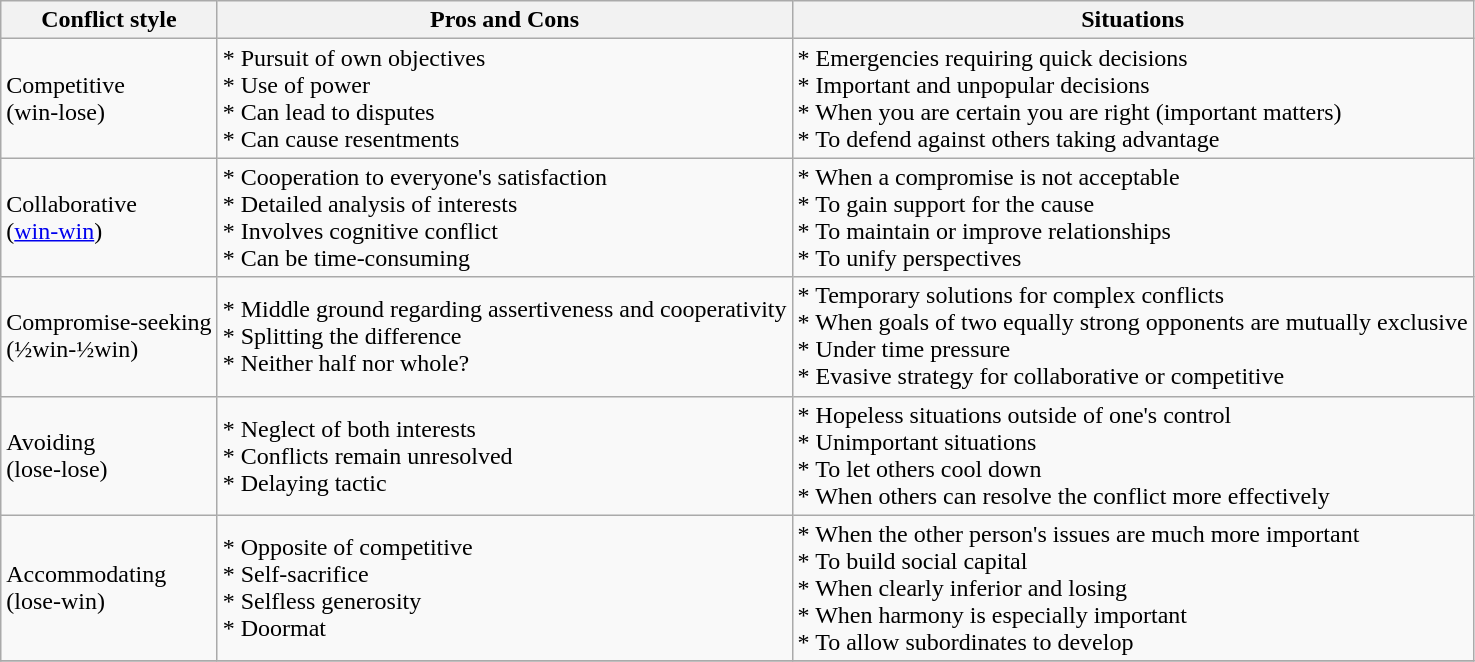<table class=wikitable>
<tr id=“Conflict situation”>
<th>Conflict style</th>
<th>Pros and Cons</th>
<th>Situations</th>
</tr>
<tr>
<td>Competitive<br>(win-lose)</td>
<td>* Pursuit of own objectives<br>* Use of power<br>* Can lead to disputes<br>* Can cause resentments</td>
<td>* Emergencies requiring quick decisions<br>* Important and unpopular decisions<br>* When you are certain you are right (important matters)<br>* To defend against others taking advantage</td>
</tr>
<tr>
<td>Collaborative<br>(<a href='#'>win-win</a>)</td>
<td>* Cooperation to everyone's satisfaction<br>* Detailed analysis of interests<br>* Involves cognitive conflict<br>* Can be time-consuming</td>
<td>* When a compromise is not acceptable<br>* To gain support for the cause<br>* To maintain or improve relationships<br>* To unify perspectives</td>
</tr>
<tr>
<td>Compromise-seeking<br>(½win-½win)</td>
<td>* Middle ground regarding assertiveness and cooperativity<br>* Splitting the difference<br>* Neither half nor whole?</td>
<td>* Temporary solutions for complex conflicts<br>* When goals of two equally strong opponents are mutually exclusive<br>* Under time pressure<br>* Evasive strategy for collaborative or competitive</td>
</tr>
<tr>
<td>Avoiding<br>(lose-lose)</td>
<td>* Neglect of both interests<br>* Conflicts remain unresolved<br>* Delaying tactic</td>
<td>* Hopeless situations outside of one's control<br>* Unimportant situations<br>* To let others cool down<br>* When others can resolve the conflict more effectively</td>
</tr>
<tr>
<td>Accommodating<br>(lose-win)</td>
<td>* Opposite of competitive<br>* Self-sacrifice<br>* Selfless generosity<br>* Doormat</td>
<td>* When the other person's issues are much more important<br>* To build social capital<br>* When clearly inferior and losing<br>* When harmony is especially important<br>* To allow subordinates to develop</td>
</tr>
<tr>
</tr>
</table>
